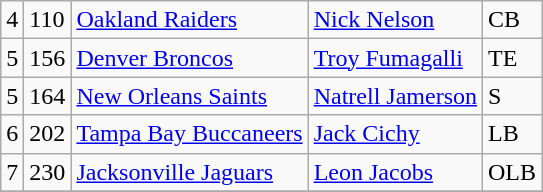<table class="wikitable">
<tr>
<td>4</td>
<td>110</td>
<td><a href='#'>Oakland Raiders</a></td>
<td><a href='#'>Nick Nelson</a></td>
<td>CB</td>
</tr>
<tr>
<td>5</td>
<td>156</td>
<td><a href='#'>Denver Broncos</a></td>
<td><a href='#'>Troy Fumagalli</a></td>
<td>TE</td>
</tr>
<tr>
<td>5</td>
<td>164</td>
<td><a href='#'>New Orleans Saints</a></td>
<td><a href='#'>Natrell Jamerson</a></td>
<td>S</td>
</tr>
<tr>
<td>6</td>
<td>202</td>
<td><a href='#'>Tampa Bay Buccaneers</a></td>
<td><a href='#'>Jack Cichy</a></td>
<td>LB</td>
</tr>
<tr>
<td>7</td>
<td>230</td>
<td><a href='#'>Jacksonville Jaguars</a></td>
<td><a href='#'>Leon Jacobs</a></td>
<td>OLB</td>
</tr>
<tr>
</tr>
</table>
